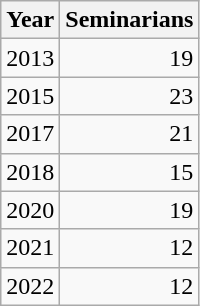<table class="wikitable">
<tr>
<th>Year</th>
<th>Seminarians</th>
</tr>
<tr>
<td>2013</td>
<td style="text-align:right;">19</td>
</tr>
<tr>
<td>2015</td>
<td style="text-align:right;">23</td>
</tr>
<tr>
<td>2017</td>
<td style="text-align:right;">21</td>
</tr>
<tr>
<td>2018</td>
<td style="text-align:right;">15</td>
</tr>
<tr>
<td>2020</td>
<td style="text-align:right;">19</td>
</tr>
<tr>
<td>2021</td>
<td style="text-align:right;">12</td>
</tr>
<tr>
<td>2022</td>
<td style="text-align:right;">12</td>
</tr>
</table>
